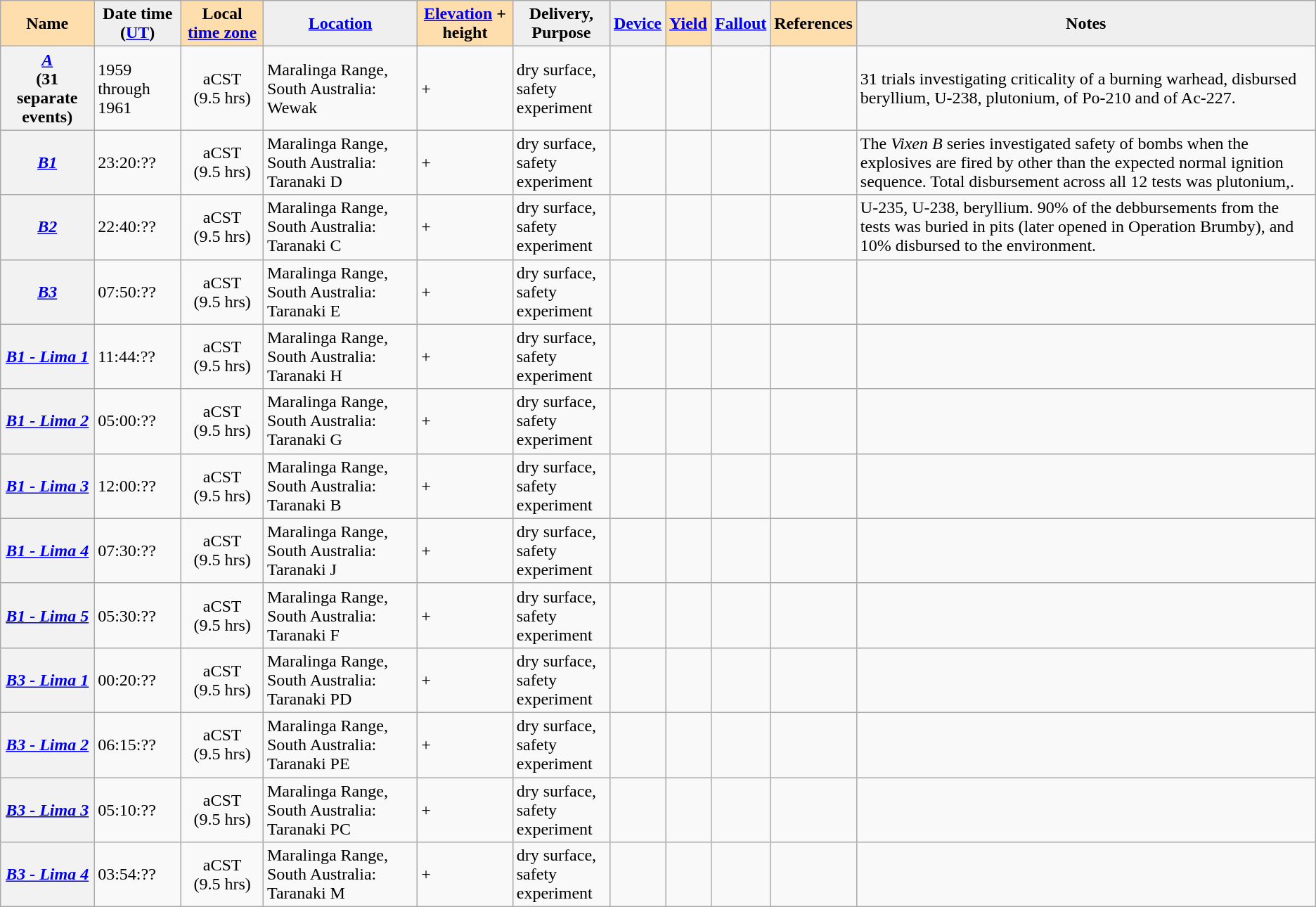<table class="wikitable sortable">
<tr>
<th style="background:#ffdead;">Name </th>
<th style="background:#efefef;">Date time (<a href='#'>UT</a>)</th>
<th style="background:#ffdead;">Local <a href='#'>time zone</a></th>
<th style="background:#efefef;"><a href='#'>Location</a></th>
<th style="background:#ffdead;"><a href='#'>Elevation</a> + height </th>
<th style="background:#efefef;">Delivery, <br>Purpose </th>
<th style="background:#efefef;"><a href='#'>Device</a></th>
<th style="background:#ffdead;"><a href='#'>Yield</a></th>
<th style="background:#efefef;" class="unsortable"><a href='#'>Fallout</a></th>
<th style="background:#ffdead;" class="unsortable">References</th>
<th style="background:#efefef;" class="unsortable">Notes</th>
</tr>
<tr>
<th><em><a href='#'>A</a></em><br>(31 separate events)</th>
<td>1959 through 1961</td>
<td style="text-align:center;">aCST (9.5 hrs)</td>
<td>Maralinga Range, South Australia: Wewak </td>
<td> + </td>
<td>dry surface,<br>safety experiment</td>
<td></td>
<td style="text-align:center;"></td>
<td></td>
<td></td>
<td>31 trials investigating criticality of a burning warhead, disbursed   beryllium,   U-238,   plutonium,   of Po-210 and   of Ac-227.</td>
</tr>
<tr>
<th><em><a href='#'>B1</a></em></th>
<td> 23:20:??</td>
<td style="text-align:center;">aCST (9.5 hrs)</td>
<td>Maralinga Range, South Australia: Taranaki D </td>
<td> + </td>
<td>dry surface,<br>safety experiment</td>
<td></td>
<td style="text-align:center;"></td>
<td></td>
<td></td>
<td>The <em>Vixen B</em> series investigated safety of bombs when the explosives are fired by other than the expected normal ignition sequence. Total disbursement across all 12 tests was  plutonium,.</td>
</tr>
<tr>
<th><em><a href='#'>B2</a></em></th>
<td> 22:40:??</td>
<td style="text-align:center;">aCST (9.5 hrs)</td>
<td>Maralinga Range, South Australia: Taranaki C </td>
<td> + </td>
<td>dry surface,<br>safety experiment</td>
<td></td>
<td style="text-align:center;"></td>
<td></td>
<td></td>
<td> U-235,  U-238,  beryllium. 90% of the debbursements from the tests was buried in pits (later opened in Operation Brumby), and 10% disbursed to the environment.</td>
</tr>
<tr>
<th><em><a href='#'>B3</a></em></th>
<td> 07:50:??</td>
<td style="text-align:center;">aCST (9.5 hrs)</td>
<td>Maralinga Range, South Australia: Taranaki E </td>
<td> + </td>
<td>dry surface,<br>safety experiment</td>
<td></td>
<td style="text-align:center;"></td>
<td></td>
<td></td>
<td></td>
</tr>
<tr>
<th><em><a href='#'>B1 - Lima 1</a></em></th>
<td> 11:44:??</td>
<td style="text-align:center;">aCST (9.5 hrs)</td>
<td>Maralinga Range, South Australia: Taranaki H </td>
<td> + </td>
<td>dry surface,<br>safety experiment</td>
<td></td>
<td style="text-align:center;"></td>
<td></td>
<td></td>
<td></td>
</tr>
<tr>
<th><em><a href='#'>B1 - Lima 2</a></em></th>
<td> 05:00:??</td>
<td style="text-align:center;">aCST (9.5 hrs)</td>
<td>Maralinga Range, South Australia: Taranaki G </td>
<td> + </td>
<td>dry surface,<br>safety experiment</td>
<td></td>
<td style="text-align:center;"></td>
<td></td>
<td></td>
<td></td>
</tr>
<tr>
<th><em><a href='#'>B1 - Lima 3</a></em></th>
<td> 12:00:??</td>
<td style="text-align:center;">aCST (9.5 hrs)</td>
<td>Maralinga Range, South Australia: Taranaki B </td>
<td> + </td>
<td>dry surface,<br>safety experiment</td>
<td></td>
<td style="text-align:center;"></td>
<td></td>
<td></td>
<td></td>
</tr>
<tr>
<th><em><a href='#'>B1 - Lima 4</a></em></th>
<td> 07:30:??</td>
<td style="text-align:center;">aCST (9.5 hrs)</td>
<td>Maralinga Range, South Australia: Taranaki J </td>
<td> + </td>
<td>dry surface,<br>safety experiment</td>
<td></td>
<td style="text-align:center;"></td>
<td></td>
<td></td>
<td></td>
</tr>
<tr>
<th><em><a href='#'>B1 - Lima 5</a></em></th>
<td> 05:30:??</td>
<td style="text-align:center;">aCST (9.5 hrs)</td>
<td>Maralinga Range, South Australia: Taranaki F </td>
<td> + </td>
<td>dry surface,<br>safety experiment</td>
<td></td>
<td style="text-align:center;"></td>
<td></td>
<td></td>
<td></td>
</tr>
<tr>
<th><em><a href='#'>B3 - Lima 1</a></em></th>
<td> 00:20:??</td>
<td style="text-align:center;">aCST (9.5 hrs)</td>
<td>Maralinga Range, South Australia: Taranaki PD </td>
<td> + </td>
<td>dry surface,<br>safety experiment</td>
<td></td>
<td style="text-align:center;"></td>
<td></td>
<td></td>
<td></td>
</tr>
<tr>
<th><em><a href='#'>B3 - Lima 2</a></em></th>
<td> 06:15:??</td>
<td style="text-align:center;">aCST (9.5 hrs)</td>
<td>Maralinga Range, South Australia: Taranaki PE </td>
<td> + </td>
<td>dry surface,<br>safety experiment</td>
<td></td>
<td style="text-align:center;"></td>
<td></td>
<td></td>
<td></td>
</tr>
<tr>
<th><em><a href='#'>B3 - Lima 3</a></em></th>
<td> 05:10:??</td>
<td style="text-align:center;">aCST (9.5 hrs)</td>
<td>Maralinga Range, South Australia: Taranaki PC </td>
<td> + </td>
<td>dry surface,<br>safety experiment</td>
<td></td>
<td style="text-align:center;"></td>
<td></td>
<td></td>
<td></td>
</tr>
<tr>
<th><em><a href='#'>B3 - Lima 4</a></em></th>
<td> 03:54:??</td>
<td style="text-align:center;">aCST (9.5 hrs)</td>
<td>Maralinga Range, South Australia: Taranaki M </td>
<td> + </td>
<td>dry surface,<br>safety experiment</td>
<td></td>
<td style="text-align:center;"></td>
<td></td>
<td></td>
<td></td>
</tr>
</table>
